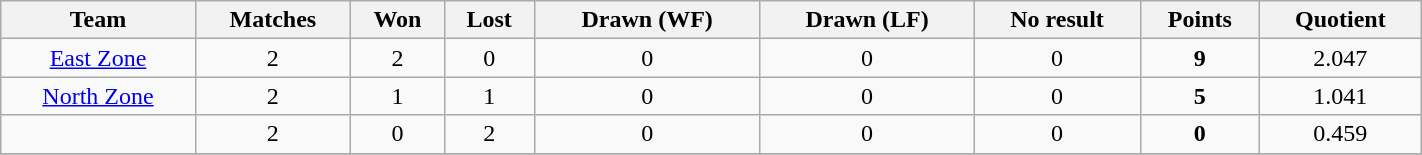<table class="wikitable sortable" style="text-align: center; width:75%">
<tr>
<th>Team</th>
<th>Matches</th>
<th>Won</th>
<th>Lost</th>
<th>Drawn (WF)</th>
<th>Drawn (LF)</th>
<th>No result</th>
<th>Points</th>
<th>Quotient</th>
</tr>
<tr -bgcolor="#ccffcc">
<td><a href='#'>East Zone</a></td>
<td>2</td>
<td>2</td>
<td>0</td>
<td>0</td>
<td>0</td>
<td>0</td>
<td><strong>9</strong></td>
<td>2.047</td>
</tr>
<tr>
<td><a href='#'>North Zone</a></td>
<td>2</td>
<td>1</td>
<td>1</td>
<td>0</td>
<td>0</td>
<td>0</td>
<td><strong>5</strong></td>
<td>1.041</td>
</tr>
<tr>
<td></td>
<td>2</td>
<td>0</td>
<td>2</td>
<td>0</td>
<td>0</td>
<td>0</td>
<td><strong>0</strong></td>
<td>0.459</td>
</tr>
<tr>
</tr>
</table>
